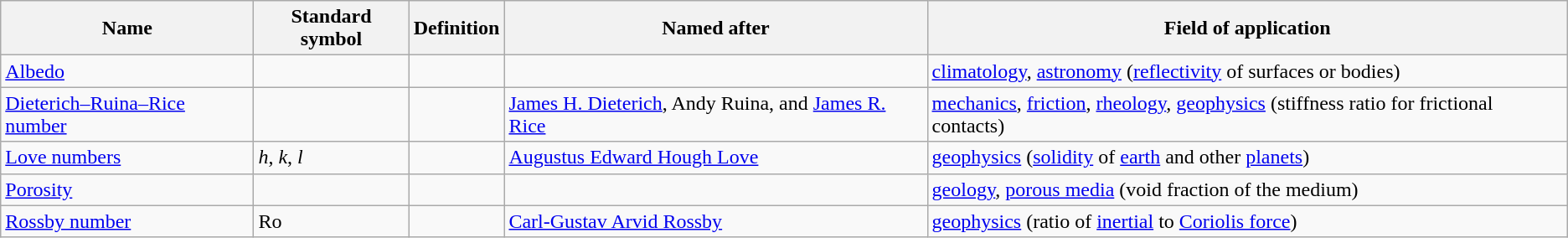<table class="wikitable sortable">
<tr>
<th scope="col">Name</th>
<th scope="col">Standard symbol</th>
<th scope="col" class="unsortable">Definition</th>
<th>Named after</th>
<th scope="col">Field of application</th>
</tr>
<tr>
<td><a href='#'>Albedo</a></td>
<td></td>
<td></td>
<td></td>
<td><a href='#'>climatology</a>, <a href='#'>astronomy</a> (<a href='#'>reflectivity</a> of surfaces or bodies)</td>
</tr>
<tr>
<td><a href='#'>Dieterich–Ruina–Rice number</a></td>
<td></td>
<td></td>
<td><a href='#'>James H. Dieterich</a>, Andy Ruina, and <a href='#'>James R. Rice</a></td>
<td><a href='#'>mechanics</a>, <a href='#'>friction</a>, <a href='#'>rheology</a>, <a href='#'>geophysics</a> (stiffness ratio for frictional contacts)</td>
</tr>
<tr>
<td><a href='#'>Love numbers</a></td>
<td><em>h</em>, <em>k</em>, <em>l</em></td>
<td></td>
<td><a href='#'>Augustus Edward Hough Love</a></td>
<td><a href='#'>geophysics</a> (<a href='#'>solidity</a> of <a href='#'>earth</a> and other <a href='#'>planets</a>)</td>
</tr>
<tr>
<td><a href='#'>Porosity</a></td>
<td></td>
<td></td>
<td></td>
<td><a href='#'>geology</a>, <a href='#'>porous media</a> (void fraction of the medium)</td>
</tr>
<tr>
<td><a href='#'>Rossby number</a></td>
<td>Ro</td>
<td></td>
<td><a href='#'>Carl-Gustav Arvid Rossby</a></td>
<td><a href='#'>geophysics</a> (ratio of <a href='#'>inertial</a> to <a href='#'>Coriolis force</a>)</td>
</tr>
</table>
